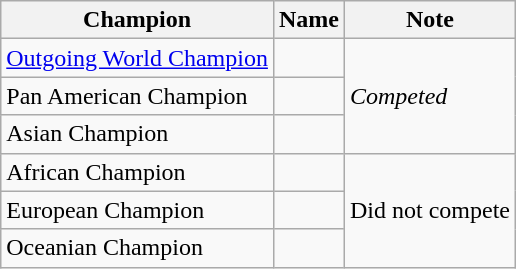<table class="wikitable">
<tr>
<th>Champion</th>
<th>Name</th>
<th>Note</th>
</tr>
<tr>
<td><a href='#'>Outgoing World Champion</a></td>
<td></td>
<td rowspan=3><em>Competed</em></td>
</tr>
<tr>
<td>Pan American Champion</td>
<td></td>
</tr>
<tr>
<td>Asian Champion</td>
<td></td>
</tr>
<tr>
<td>African Champion</td>
<td></td>
<td rowspan=3>Did not compete</td>
</tr>
<tr>
<td>European Champion</td>
<td></td>
</tr>
<tr>
<td>Oceanian Champion</td>
<td></td>
</tr>
</table>
